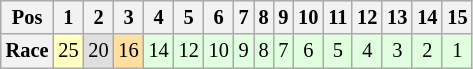<table class="wikitable" style="font-size: 85%">
<tr align="center">
<th>Pos</th>
<th>1</th>
<th>2</th>
<th>3</th>
<th>4</th>
<th>5</th>
<th>6</th>
<th>7</th>
<th>8</th>
<th>9</th>
<th>10</th>
<th>11</th>
<th>12</th>
<th>13</th>
<th>14</th>
<th>15</th>
</tr>
<tr align="center">
<th>Race</th>
<td style="background:#FFFFBF;">25</td>
<td style="background:#DFDFDF;">20</td>
<td style="background:#FFDF9F;">16</td>
<td style="background:#DFFFDF;">14</td>
<td style="background:#DFFFDF;">12</td>
<td style="background:#DFFFDF;">10</td>
<td style="background:#DFFFDF;">9</td>
<td style="background:#DFFFDF;">8</td>
<td style="background:#DFFFDF;">7</td>
<td style="background:#DFFFDF;">6</td>
<td style="background:#DFFFDF;">5</td>
<td style="background:#DFFFDF;">4</td>
<td style="background:#DFFFDF;">3</td>
<td style="background:#DFFFDF;">2</td>
<td style="background:#DFFFDF;">1</td>
</tr>
</table>
